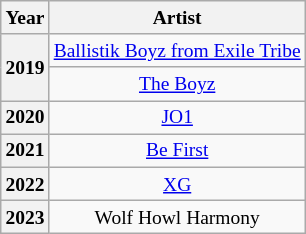<table class="wikitable mw-collapsible mw-collapsed" style="font-size:small; text-align:center">
<tr>
<th>Year</th>
<th>Artist</th>
</tr>
<tr>
<th rowspan="2">2019</th>
<td><a href='#'>Ballistik Boyz from Exile Tribe</a></td>
</tr>
<tr>
<td><a href='#'>The Boyz</a></td>
</tr>
<tr>
<th>2020</th>
<td><a href='#'>JO1</a></td>
</tr>
<tr>
<th>2021</th>
<td><a href='#'>Be First</a></td>
</tr>
<tr>
<th>2022</th>
<td><a href='#'>XG</a></td>
</tr>
<tr>
<th>2023</th>
<td>Wolf Howl Harmony</td>
</tr>
</table>
